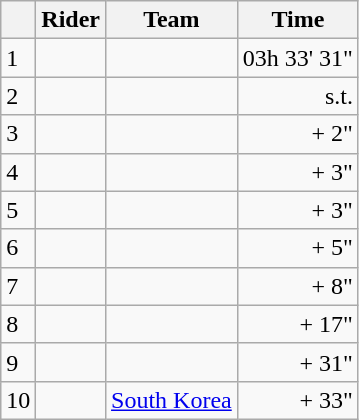<table class=wikitable>
<tr>
<th></th>
<th>Rider</th>
<th>Team</th>
<th>Time</th>
</tr>
<tr>
<td>1</td>
<td> </td>
<td></td>
<td align=right>03h 33' 31"</td>
</tr>
<tr>
<td>2</td>
<td> </td>
<td></td>
<td align=right>s.t.</td>
</tr>
<tr>
<td>3</td>
<td></td>
<td></td>
<td align=right>+ 2"</td>
</tr>
<tr>
<td>4</td>
<td></td>
<td></td>
<td align=right>+ 3"</td>
</tr>
<tr>
<td>5</td>
<td> </td>
<td></td>
<td align=right>+ 3"</td>
</tr>
<tr>
<td>6</td>
<td></td>
<td></td>
<td align=right>+ 5"</td>
</tr>
<tr>
<td>7</td>
<td></td>
<td></td>
<td align=right>+ 8"</td>
</tr>
<tr>
<td>8</td>
<td></td>
<td></td>
<td align=right>+ 17"</td>
</tr>
<tr>
<td>9</td>
<td></td>
<td></td>
<td align=right>+ 31"</td>
</tr>
<tr>
<td>10</td>
<td></td>
<td><a href='#'>South Korea</a></td>
<td align=right>+ 33"</td>
</tr>
</table>
